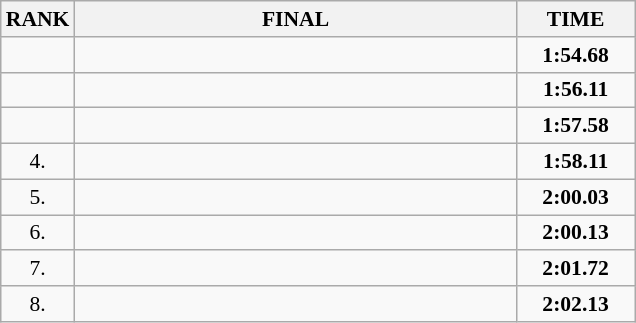<table class="wikitable" style="border-collapse: collapse; font-size: 90%;">
<tr>
<th>RANK</th>
<th style="width: 20em">FINAL</th>
<th style="width: 5em">TIME</th>
</tr>
<tr>
<td align="center"></td>
<td></td>
<td align="center"><strong>1:54.68</strong></td>
</tr>
<tr>
<td align="center"></td>
<td></td>
<td align="center"><strong>1:56.11</strong></td>
</tr>
<tr>
<td align="center"></td>
<td></td>
<td align="center"><strong>1:57.58</strong></td>
</tr>
<tr>
<td align="center">4.</td>
<td></td>
<td align="center"><strong>1:58.11</strong></td>
</tr>
<tr>
<td align="center">5.</td>
<td></td>
<td align="center"><strong>2:00.03</strong></td>
</tr>
<tr>
<td align="center">6.</td>
<td></td>
<td align="center"><strong>2:00.13</strong></td>
</tr>
<tr>
<td align="center">7.</td>
<td></td>
<td align="center"><strong>2:01.72</strong></td>
</tr>
<tr>
<td align="center">8.</td>
<td></td>
<td align="center"><strong>2:02.13</strong></td>
</tr>
</table>
